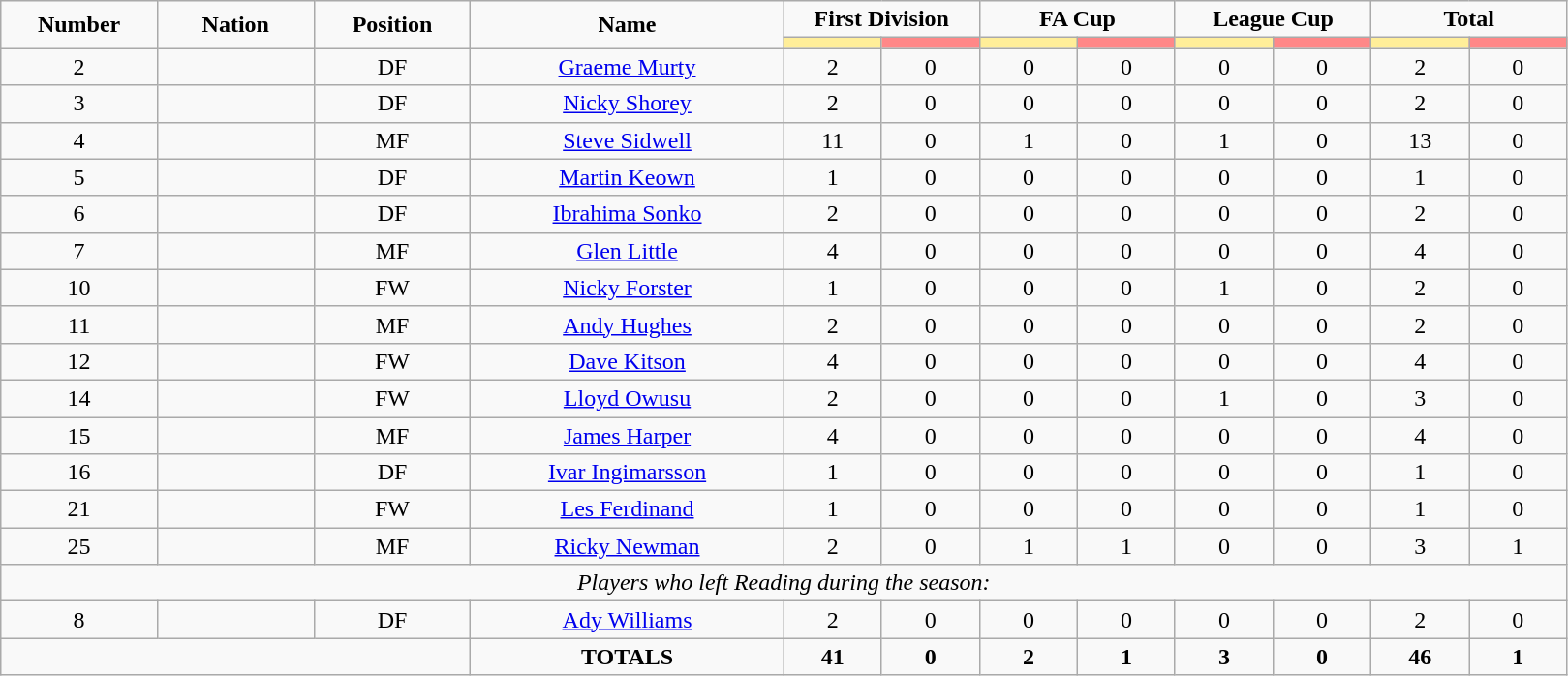<table class="wikitable" style="font-size: 100%; text-align: center;">
<tr>
<td rowspan="2" width="10%" align="center"><strong>Number</strong></td>
<td rowspan="2" width="10%" align="center"><strong>Nation</strong></td>
<td rowspan="2" width="10%" align="center"><strong>Position</strong></td>
<td rowspan="2" width="20%" align="center"><strong>Name</strong></td>
<td colspan="2" align="center"><strong>First Division</strong></td>
<td colspan="2" align="center"><strong>FA Cup</strong></td>
<td colspan="2" align="center"><strong>League Cup</strong></td>
<td colspan="2" align="center"><strong>Total</strong></td>
</tr>
<tr>
<th width=60 style="background: #FFEE99"></th>
<th width=60 style="background: #FF8888"></th>
<th width=60 style="background: #FFEE99"></th>
<th width=60 style="background: #FF8888"></th>
<th width=60 style="background: #FFEE99"></th>
<th width=60 style="background: #FF8888"></th>
<th width=60 style="background: #FFEE99"></th>
<th width=60 style="background: #FF8888"></th>
</tr>
<tr>
<td>2</td>
<td></td>
<td>DF</td>
<td><a href='#'>Graeme Murty</a></td>
<td>2</td>
<td>0</td>
<td>0</td>
<td>0</td>
<td>0</td>
<td>0</td>
<td>2</td>
<td>0</td>
</tr>
<tr>
<td>3</td>
<td></td>
<td>DF</td>
<td><a href='#'>Nicky Shorey</a></td>
<td>2</td>
<td>0</td>
<td>0</td>
<td>0</td>
<td>0</td>
<td>0</td>
<td>2</td>
<td>0</td>
</tr>
<tr>
<td>4</td>
<td></td>
<td>MF</td>
<td><a href='#'>Steve Sidwell</a></td>
<td>11</td>
<td>0</td>
<td>1</td>
<td>0</td>
<td>1</td>
<td>0</td>
<td>13</td>
<td>0</td>
</tr>
<tr>
<td>5</td>
<td></td>
<td>DF</td>
<td><a href='#'>Martin Keown</a></td>
<td>1</td>
<td>0</td>
<td>0</td>
<td>0</td>
<td>0</td>
<td>0</td>
<td>1</td>
<td>0</td>
</tr>
<tr>
<td>6</td>
<td></td>
<td>DF</td>
<td><a href='#'>Ibrahima Sonko</a></td>
<td>2</td>
<td>0</td>
<td>0</td>
<td>0</td>
<td>0</td>
<td>0</td>
<td>2</td>
<td>0</td>
</tr>
<tr>
<td>7</td>
<td></td>
<td>MF</td>
<td><a href='#'>Glen Little</a></td>
<td>4</td>
<td>0</td>
<td>0</td>
<td>0</td>
<td>0</td>
<td>0</td>
<td>4</td>
<td>0</td>
</tr>
<tr>
<td>10</td>
<td></td>
<td>FW</td>
<td><a href='#'>Nicky Forster</a></td>
<td>1</td>
<td>0</td>
<td>0</td>
<td>0</td>
<td>1</td>
<td>0</td>
<td>2</td>
<td>0</td>
</tr>
<tr>
<td>11</td>
<td></td>
<td>MF</td>
<td><a href='#'>Andy Hughes</a></td>
<td>2</td>
<td>0</td>
<td>0</td>
<td>0</td>
<td>0</td>
<td>0</td>
<td>2</td>
<td>0</td>
</tr>
<tr>
<td>12</td>
<td></td>
<td>FW</td>
<td><a href='#'>Dave Kitson</a></td>
<td>4</td>
<td>0</td>
<td>0</td>
<td>0</td>
<td>0</td>
<td>0</td>
<td>4</td>
<td>0</td>
</tr>
<tr>
<td>14</td>
<td></td>
<td>FW</td>
<td><a href='#'>Lloyd Owusu</a></td>
<td>2</td>
<td>0</td>
<td>0</td>
<td>0</td>
<td>1</td>
<td>0</td>
<td>3</td>
<td>0</td>
</tr>
<tr>
<td>15</td>
<td></td>
<td>MF</td>
<td><a href='#'>James Harper</a></td>
<td>4</td>
<td>0</td>
<td>0</td>
<td>0</td>
<td>0</td>
<td>0</td>
<td>4</td>
<td>0</td>
</tr>
<tr>
<td>16</td>
<td></td>
<td>DF</td>
<td><a href='#'>Ivar Ingimarsson</a></td>
<td>1</td>
<td>0</td>
<td>0</td>
<td>0</td>
<td>0</td>
<td>0</td>
<td>1</td>
<td>0</td>
</tr>
<tr>
<td>21</td>
<td></td>
<td>FW</td>
<td><a href='#'>Les Ferdinand</a></td>
<td>1</td>
<td>0</td>
<td>0</td>
<td>0</td>
<td>0</td>
<td>0</td>
<td>1</td>
<td>0</td>
</tr>
<tr>
<td>25</td>
<td></td>
<td>MF</td>
<td><a href='#'>Ricky Newman</a></td>
<td>2</td>
<td>0</td>
<td>1</td>
<td>1</td>
<td>0</td>
<td>0</td>
<td>3</td>
<td>1</td>
</tr>
<tr>
<td colspan="13"><em>Players who left Reading during the season:</em></td>
</tr>
<tr>
<td>8</td>
<td></td>
<td>DF</td>
<td><a href='#'>Ady Williams</a></td>
<td>2</td>
<td>0</td>
<td>0</td>
<td>0</td>
<td>0</td>
<td>0</td>
<td>2</td>
<td>0</td>
</tr>
<tr>
<td colspan="3"></td>
<td><strong>TOTALS</strong></td>
<td><strong>41</strong></td>
<td><strong>0</strong></td>
<td><strong>2</strong></td>
<td><strong>1</strong></td>
<td><strong>3</strong></td>
<td><strong>0</strong></td>
<td><strong>46</strong></td>
<td><strong>1</strong></td>
</tr>
</table>
